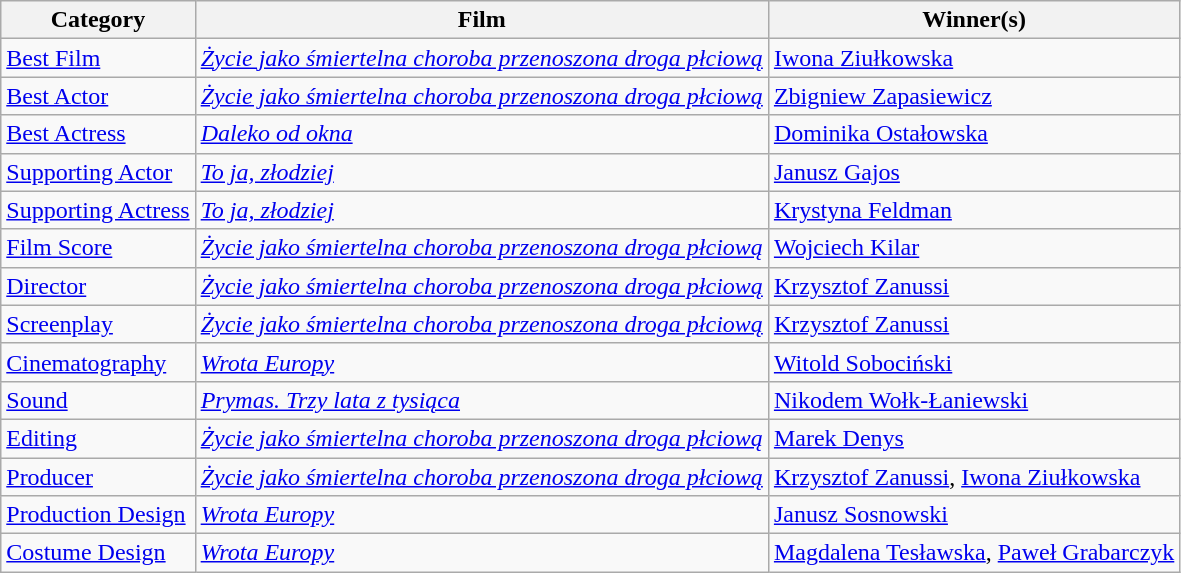<table class="wikitable">
<tr>
<th>Category</th>
<th>Film</th>
<th>Winner(s)</th>
</tr>
<tr>
<td><a href='#'>Best Film</a></td>
<td><em><a href='#'>Życie jako śmiertelna choroba przenoszona droga płciową</a></em></td>
<td><a href='#'>Iwona Ziułkowska</a></td>
</tr>
<tr>
<td><a href='#'>Best Actor</a></td>
<td><em><a href='#'>Życie jako śmiertelna choroba przenoszona droga płciową</a></em></td>
<td><a href='#'>Zbigniew Zapasiewicz</a></td>
</tr>
<tr>
<td><a href='#'>Best Actress</a></td>
<td><em><a href='#'>Daleko od okna</a></em></td>
<td><a href='#'>Dominika Ostałowska</a></td>
</tr>
<tr>
<td><a href='#'>Supporting Actor</a></td>
<td><em><a href='#'>To ja, złodziej</a></em></td>
<td><a href='#'>Janusz Gajos</a></td>
</tr>
<tr>
<td><a href='#'>Supporting Actress</a></td>
<td><em><a href='#'>To ja, złodziej</a></em></td>
<td><a href='#'>Krystyna Feldman</a></td>
</tr>
<tr>
<td><a href='#'>Film Score</a></td>
<td><em><a href='#'>Życie jako śmiertelna choroba przenoszona droga płciową</a></em></td>
<td><a href='#'>Wojciech Kilar</a></td>
</tr>
<tr>
<td><a href='#'>Director</a></td>
<td><em><a href='#'>Życie jako śmiertelna choroba przenoszona droga płciową</a></em></td>
<td><a href='#'>Krzysztof Zanussi</a></td>
</tr>
<tr>
<td><a href='#'>Screenplay</a></td>
<td><em><a href='#'>Życie jako śmiertelna choroba przenoszona droga płciową</a></em></td>
<td><a href='#'>Krzysztof Zanussi</a></td>
</tr>
<tr>
<td><a href='#'>Cinematography</a></td>
<td><em><a href='#'>Wrota Europy</a></em></td>
<td><a href='#'>Witold Sobociński</a></td>
</tr>
<tr>
<td><a href='#'>Sound</a></td>
<td><em><a href='#'>Prymas. Trzy lata z tysiąca</a></em></td>
<td><a href='#'>Nikodem Wołk-Łaniewski</a></td>
</tr>
<tr>
<td><a href='#'>Editing</a></td>
<td><em><a href='#'>Życie jako śmiertelna choroba przenoszona droga płciową</a></em></td>
<td><a href='#'>Marek Denys</a></td>
</tr>
<tr>
<td><a href='#'>Producer</a></td>
<td><em><a href='#'>Życie jako śmiertelna choroba przenoszona droga płciową</a></em></td>
<td><a href='#'>Krzysztof Zanussi</a>, <a href='#'>Iwona Ziułkowska</a></td>
</tr>
<tr>
<td><a href='#'>Production Design</a></td>
<td><em><a href='#'>Wrota Europy</a></em></td>
<td><a href='#'>Janusz Sosnowski</a></td>
</tr>
<tr>
<td><a href='#'>Costume Design</a></td>
<td><em><a href='#'>Wrota Europy</a></em></td>
<td><a href='#'>Magdalena Tesławska</a>, <a href='#'>Paweł Grabarczyk</a></td>
</tr>
</table>
